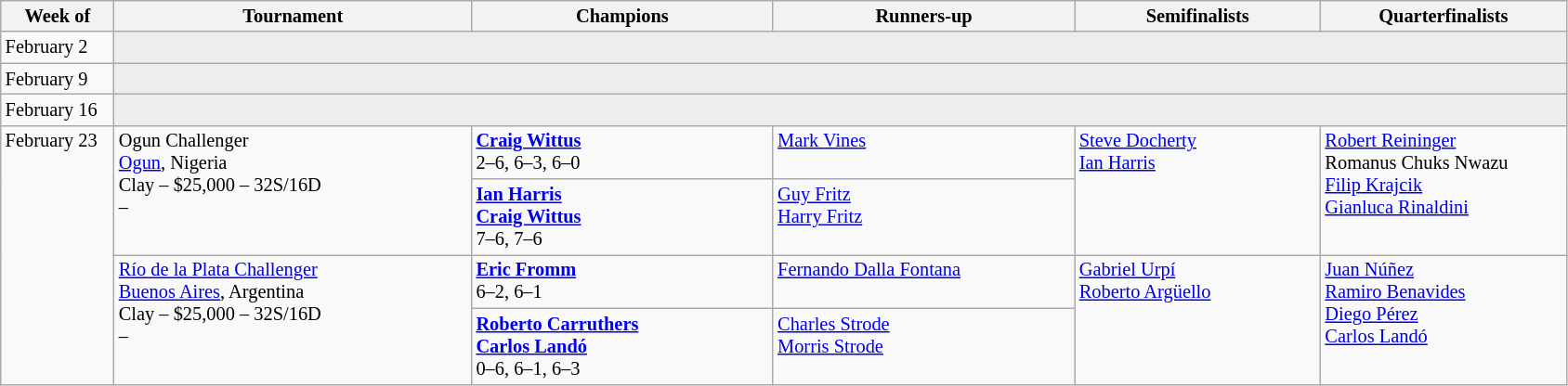<table class="wikitable" style="font-size:85%;">
<tr>
<th width="75">Week of</th>
<th width="250">Tournament</th>
<th width="210">Champions</th>
<th width="210">Runners-up</th>
<th width="170">Semifinalists</th>
<th width="170">Quarterfinalists</th>
</tr>
<tr valign="top">
<td rowspan="1">February 2</td>
<td colspan="5" bgcolor="#ededed"></td>
</tr>
<tr valign="top">
<td rowspan="1">February 9</td>
<td colspan="5" bgcolor="#ededed"></td>
</tr>
<tr valign="top">
<td rowspan="1">February 16</td>
<td colspan="5" bgcolor="#ededed"></td>
</tr>
<tr valign="top">
<td rowspan="4">February 23</td>
<td rowspan="2">Ogun Challenger<br><a href='#'>Ogun</a>, Nigeria<br>Clay – $25,000 – 32S/16D<br>  – </td>
<td> <strong><a href='#'>Craig Wittus</a></strong> <br>2–6, 6–3, 6–0</td>
<td> <a href='#'>Mark Vines</a></td>
<td rowspan="2"> <a href='#'>Steve Docherty</a> <br>  <a href='#'>Ian Harris</a></td>
<td rowspan="2"> <a href='#'>Robert Reininger</a> <br> Romanus Chuks Nwazu <br> <a href='#'>Filip Krajcik</a> <br>  <a href='#'>Gianluca Rinaldini</a></td>
</tr>
<tr valign="top">
<td> <strong><a href='#'>Ian Harris</a></strong> <br> <strong><a href='#'>Craig Wittus</a></strong><br>7–6, 7–6</td>
<td> <a href='#'>Guy Fritz</a><br>  <a href='#'>Harry Fritz</a></td>
</tr>
<tr valign="top">
<td rowspan="2"><a href='#'>Río de la Plata Challenger</a><br><a href='#'>Buenos Aires</a>, Argentina<br>Clay – $25,000 – 32S/16D<br>  – </td>
<td> <strong><a href='#'>Eric Fromm</a></strong> <br>6–2, 6–1</td>
<td> <a href='#'>Fernando Dalla Fontana</a></td>
<td rowspan="2"> <a href='#'>Gabriel Urpí</a> <br>  <a href='#'>Roberto Argüello</a></td>
<td rowspan="2"> <a href='#'>Juan Núñez</a> <br> <a href='#'>Ramiro Benavides</a> <br> <a href='#'>Diego Pérez</a> <br>  <a href='#'>Carlos Landó</a></td>
</tr>
<tr valign="top">
<td> <strong><a href='#'>Roberto Carruthers</a></strong> <br> <strong><a href='#'>Carlos Landó</a></strong><br>0–6, 6–1, 6–3</td>
<td> <a href='#'>Charles Strode</a><br>  <a href='#'>Morris Strode</a></td>
</tr>
</table>
